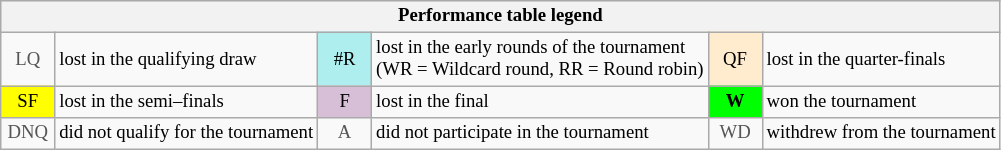<table class="wikitable" style="font-size:78%;">
<tr bgcolor="#efefef">
<th colspan="6">Performance table legend</th>
</tr>
<tr>
<td align="center" style="color:#555555;" width="30">LQ</td>
<td>lost in the qualifying draw</td>
<td align="center" style="background:#afeeee;">#R</td>
<td>lost in the early rounds of the tournament<br>(WR = Wildcard round, RR = Round robin)</td>
<td align="center" style="background:#ffebcd;">QF</td>
<td>lost in the quarter-finals</td>
</tr>
<tr>
<td align="center" style="background:yellow;">SF</td>
<td>lost in the semi–finals</td>
<td align="center" style="background:#D8BFD8;">F</td>
<td>lost in the final</td>
<td align="center" style="background:#00ff00;"><strong>W</strong></td>
<td>won the tournament</td>
</tr>
<tr>
<td align="center" style="color:#555555;" width="30">DNQ</td>
<td>did not qualify for the tournament</td>
<td align="center" style="color:#555555;" width="30">A</td>
<td>did not participate in the tournament</td>
<td align="center" style="color:#555555;" width="30">WD</td>
<td>withdrew from the tournament</td>
</tr>
</table>
